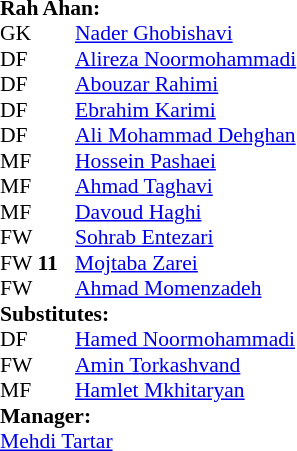<table style="font-size: 90%" cellspacing="0" cellpadding="0">
<tr>
<td colspan="4"><strong>Rah Ahan:</strong></td>
</tr>
<tr>
<th width=25></th>
<th width=25></th>
</tr>
<tr>
<td>GK</td>
<td></td>
<td> <a href='#'>Nader Ghobishavi</a></td>
</tr>
<tr>
<td>DF</td>
<td></td>
<td> <a href='#'>Alireza Noormohammadi</a></td>
</tr>
<tr>
<td>DF</td>
<td></td>
<td> <a href='#'>Abouzar Rahimi</a></td>
<td></td>
<td></td>
</tr>
<tr>
<td>DF</td>
<td></td>
<td> <a href='#'>Ebrahim Karimi</a></td>
</tr>
<tr>
<td>DF</td>
<td></td>
<td> <a href='#'>Ali Mohammad Dehghan</a></td>
<td></td>
<td></td>
<td></td>
</tr>
<tr>
<td>MF</td>
<td></td>
<td> <a href='#'>Hossein Pashaei</a></td>
</tr>
<tr>
<td>MF</td>
<td></td>
<td> <a href='#'>Ahmad Taghavi</a></td>
<td></td>
<td></td>
<td></td>
</tr>
<tr>
<td>MF</td>
<td></td>
<td> <a href='#'>Davoud Haghi</a></td>
</tr>
<tr>
<td>FW</td>
<td></td>
<td> <a href='#'>Sohrab Entezari</a></td>
<td></td>
<td></td>
<td></td>
</tr>
<tr>
<td>FW</td>
<td><strong>11</strong></td>
<td> <a href='#'>Mojtaba Zarei</a></td>
<td></td>
</tr>
<tr>
<td>FW</td>
<td></td>
<td> <a href='#'>Ahmad Momenzadeh</a></td>
</tr>
<tr>
<td colspan=3><strong>Substitutes:</strong></td>
</tr>
<tr>
<td>DF</td>
<td></td>
<td> <a href='#'>Hamed Noormohammadi</a></td>
<td></td>
<td></td>
<td></td>
</tr>
<tr>
<td>FW</td>
<td></td>
<td> <a href='#'>Amin Torkashvand</a></td>
<td></td>
<td></td>
<td></td>
</tr>
<tr>
<td>MF</td>
<td></td>
<td> <a href='#'>Hamlet Mkhitaryan</a></td>
<td></td>
<td></td>
<td></td>
</tr>
<tr>
<td colspan=3><strong>Manager:</strong></td>
</tr>
<tr>
<td colspan=4> <a href='#'>Mehdi Tartar</a></td>
</tr>
</table>
